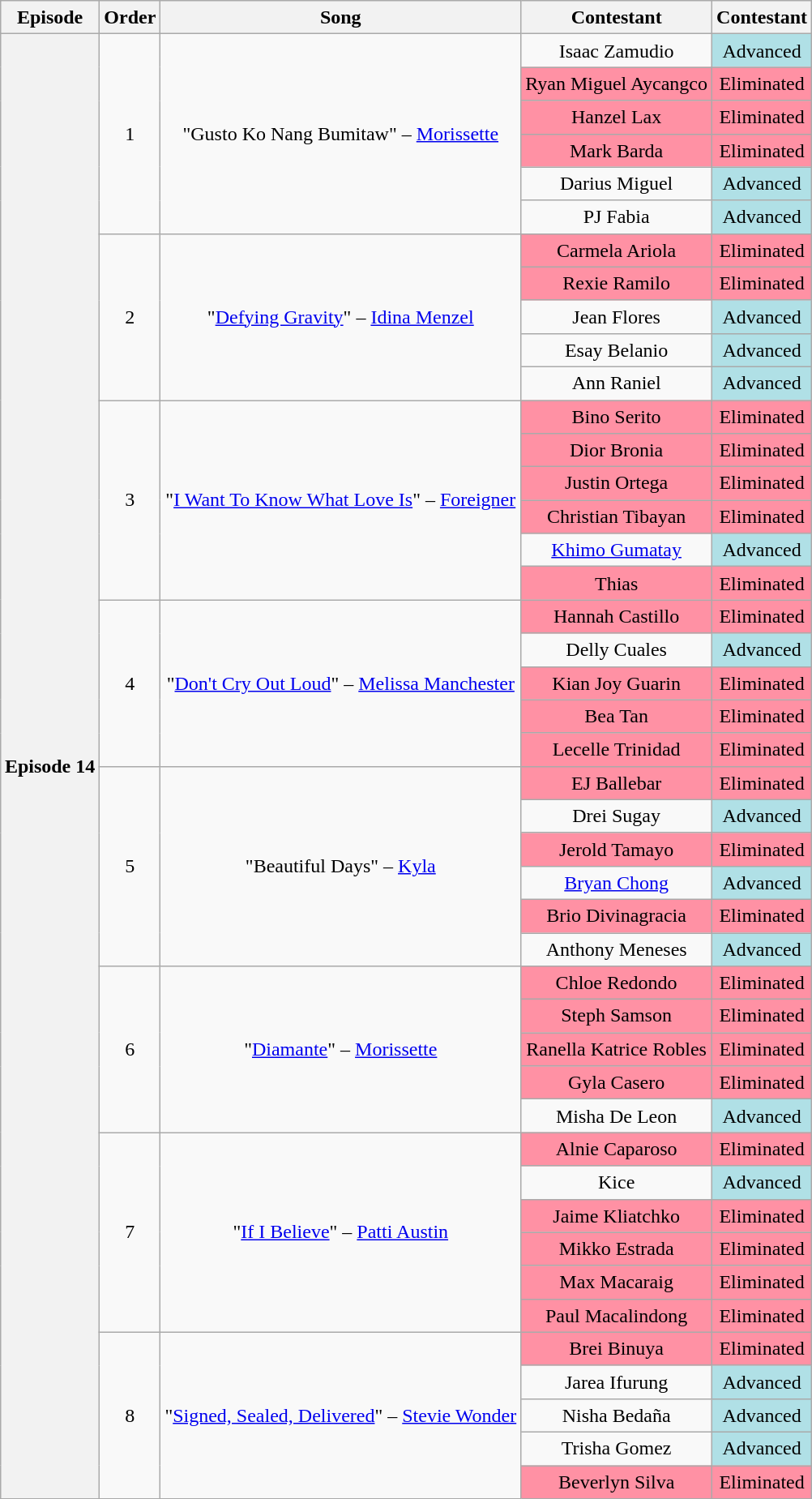<table class="wikitable sortable" style="margin: 1em auto; font-size:100%; line-height:20px; text-align:center">
<tr>
<th rowspan="1">Episode</th>
<th colspan="1">Order</th>
<th rowspan="1">Song</th>
<th>Contestant</th>
<th rowspan="1">Contestant</th>
</tr>
<tr>
<th rowspan="44"><strong>Episode 14</strong><br><small><em></em></small></th>
<td rowspan="6">1</td>
<td rowspan="6">"Gusto Ko Nang Bumitaw" – <a href='#'>Morissette</a></td>
<td>Isaac Zamudio</td>
<td bgcolor="#B0E0E6">Advanced</td>
</tr>
<tr>
<td bgcolor=#FF91A4>Ryan Miguel Aycangco</td>
<td bgcolor="#FF91A4">Eliminated</td>
</tr>
<tr>
<td bgcolor=#FF91A4>Hanzel Lax</td>
<td bgcolor="#FF91A4">Eliminated</td>
</tr>
<tr>
<td bgcolor=#FF91A4>Mark Barda</td>
<td bgcolor=#FF91A4>Eliminated</td>
</tr>
<tr>
<td>Darius Miguel</td>
<td bgcolor="#B0E0E6">Advanced</td>
</tr>
<tr>
<td>PJ Fabia</td>
<td bgcolor="#B0E0E6">Advanced</td>
</tr>
<tr>
<td rowspan="5">2</td>
<td rowspan="5">"<a href='#'>Defying Gravity</a>" – <a href='#'>Idina Menzel</a></td>
<td bgcolor=#FF91A4>Carmela Ariola</td>
<td bgcolor=#FF91A4>Eliminated</td>
</tr>
<tr>
<td bgcolor=#FF91A4>Rexie Ramilo</td>
<td bgcolor=#FF91A4>Eliminated</td>
</tr>
<tr>
<td>Jean Flores</td>
<td bgcolor="#B0E0E6">Advanced</td>
</tr>
<tr>
<td>Esay Belanio</td>
<td bgcolor="#B0E0E6">Advanced</td>
</tr>
<tr>
<td>Ann Raniel</td>
<td bgcolor="#B0E0E6">Advanced</td>
</tr>
<tr>
<td rowspan="6">3</td>
<td rowspan="6">"<a href='#'>I Want To Know What Love Is</a>" – <a href='#'>Foreigner</a></td>
<td bgcolor=#FF91A4>Bino Serito</td>
<td bgcolor="#FF91A4">Eliminated</td>
</tr>
<tr>
<td bgcolor=#FF91A4>Dior Bronia</td>
<td bgcolor="#FF91A4">Eliminated</td>
</tr>
<tr>
<td bgcolor=#FF91A4>Justin Ortega</td>
<td bgcolor="#FF91A4">Eliminated</td>
</tr>
<tr>
<td bgcolor=#FF91A4>Christian Tibayan</td>
<td bgcolor="#FF91A4">Eliminated</td>
</tr>
<tr>
<td><a href='#'>Khimo Gumatay</a></td>
<td bgcolor="#B0E0E6">Advanced</td>
</tr>
<tr>
<td bgcolor=#FF91A4>Thias</td>
<td bgcolor="#FF91A4">Eliminated</td>
</tr>
<tr>
<td rowspan="5">4</td>
<td rowspan="5">"<a href='#'>Don't Cry Out Loud</a>" – <a href='#'>Melissa Manchester</a></td>
<td bgcolor=#FF91A4>Hannah Castillo</td>
<td bgcolor="#FF91A4">Eliminated</td>
</tr>
<tr>
<td>Delly Cuales</td>
<td bgcolor="#B0E0E6">Advanced</td>
</tr>
<tr>
<td bgcolor=#FF91A4>Kian Joy Guarin</td>
<td bgcolor="#FF91A4">Eliminated</td>
</tr>
<tr>
<td bgcolor=#FF91A4>Bea Tan</td>
<td bgcolor="#FF91A4">Eliminated</td>
</tr>
<tr>
<td bgcolor=#FF91A4>Lecelle Trinidad</td>
<td bgcolor="#FF91A4">Eliminated</td>
</tr>
<tr>
<td rowspan="6">5</td>
<td rowspan="6">"Beautiful Days" – <a href='#'>Kyla</a></td>
<td bgcolor=#FF91A4>EJ Ballebar</td>
<td bgcolor="#FF91A4">Eliminated</td>
</tr>
<tr>
<td>Drei Sugay</td>
<td bgcolor="#B0E0E6">Advanced</td>
</tr>
<tr>
<td bgcolor=#FF91A4>Jerold Tamayo</td>
<td bgcolor="#FF91A4">Eliminated</td>
</tr>
<tr>
<td><a href='#'>Bryan Chong</a></td>
<td bgcolor="#B0E0E6">Advanced</td>
</tr>
<tr>
<td bgcolor=#FF91A4>Brio Divinagracia</td>
<td bgcolor="#FF91A4">Eliminated</td>
</tr>
<tr>
<td>Anthony Meneses</td>
<td bgcolor="#B0E0E6">Advanced</td>
</tr>
<tr>
<td rowspan="5">6</td>
<td rowspan="5">"<a href='#'>Diamante</a>" – <a href='#'>Morissette</a></td>
<td bgcolor=#FF91A4>Chloe Redondo</td>
<td bgcolor="#FF91A4">Eliminated</td>
</tr>
<tr>
<td bgcolor=#FF91A4>Steph Samson</td>
<td bgcolor="#FF91A4">Eliminated</td>
</tr>
<tr>
<td bgcolor=#FF91A4>Ranella Katrice Robles</td>
<td bgcolor="#FF91A4">Eliminated</td>
</tr>
<tr>
<td bgcolor=#FF91A4>Gyla Casero</td>
<td bgcolor="#FF91A4">Eliminated</td>
</tr>
<tr>
<td>Misha De Leon</td>
<td bgcolor="#B0E0E6">Advanced</td>
</tr>
<tr>
<td rowspan="6">7</td>
<td rowspan="6">"<a href='#'>If I Believe</a>" – <a href='#'>Patti Austin</a></td>
<td bgcolor=#FF91A4>Alnie Caparoso</td>
<td bgcolor="#FF91A4">Eliminated</td>
</tr>
<tr>
<td>Kice</td>
<td bgcolor="#B0E0E6">Advanced</td>
</tr>
<tr>
<td bgcolor=#FF91A4>Jaime Kliatchko</td>
<td bgcolor="#FF91A4">Eliminated</td>
</tr>
<tr>
<td bgcolor=#FF91A4>Mikko Estrada</td>
<td bgcolor="#FF91A4">Eliminated</td>
</tr>
<tr>
<td bgcolor=#FF91A4>Max Macaraig</td>
<td bgcolor="#FF91A4">Eliminated</td>
</tr>
<tr>
<td bgcolor=#FF91A4>Paul Macalindong</td>
<td bgcolor="#FF91A4">Eliminated</td>
</tr>
<tr>
<td rowspan="5">8</td>
<td rowspan="5">"<a href='#'>Signed, Sealed, Delivered</a>" – <a href='#'>Stevie Wonder</a></td>
<td bgcolor=#FF91A4>Brei Binuya</td>
<td bgcolor="#FF91A4">Eliminated</td>
</tr>
<tr>
<td>Jarea Ifurung</td>
<td bgcolor="#B0E0E6">Advanced</td>
</tr>
<tr>
<td>Nisha Bedaña</td>
<td bgcolor="#B0E0E6">Advanced</td>
</tr>
<tr>
<td>Trisha Gomez</td>
<td bgcolor="#B0E0E6">Advanced</td>
</tr>
<tr>
<td bgcolor=#FF91A4>Beverlyn Silva</td>
<td bgcolor="#FF91A4">Eliminated</td>
</tr>
</table>
